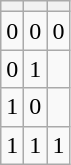<table class="wikitable">
<tr>
<th></th>
<th></th>
<th></th>
</tr>
<tr>
<td>0</td>
<td>0</td>
<td>0</td>
</tr>
<tr>
<td>0</td>
<td>1</td>
<td></td>
</tr>
<tr>
<td>1</td>
<td>0</td>
<td></td>
</tr>
<tr>
<td>1</td>
<td>1</td>
<td>1</td>
</tr>
</table>
